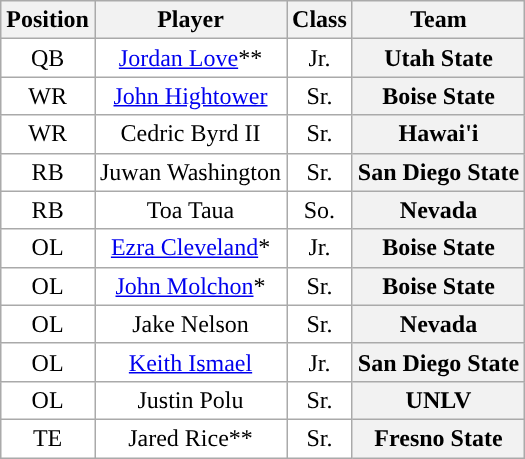<table class="wikitable sortable">
<tr>
<th>Position</th>
<th>Player</th>
<th>Class</th>
<th>Team</th>
</tr>
<tr style="text-align:center;">
<td style="background:white">QB</td>
<td style="background:white"><a href='#'>Jordan Love</a>**</td>
<td style="background:white">Jr.</td>
<th>Utah State</th>
</tr>
<tr style="text-align:center;">
<td style="background:white">WR</td>
<td style="background:white"><a href='#'>John Hightower</a></td>
<td style="background:white">Sr.</td>
<th>Boise State</th>
</tr>
<tr style="text-align:center;">
<td style="background:white">WR</td>
<td style="background:white">Cedric Byrd II</td>
<td style="background:white">Sr.</td>
<th>Hawai'i</th>
</tr>
<tr style="text-align:center;">
<td style="background:white">RB</td>
<td style="background:white">Juwan Washington</td>
<td style="background:white">Sr.</td>
<th>San Diego State</th>
</tr>
<tr style="text-align:center;">
<td style="background:white">RB</td>
<td style="background:white">Toa Taua</td>
<td style="background:white">So.</td>
<th>Nevada</th>
</tr>
<tr style="text-align:center;">
<td style="background:white">OL</td>
<td style="background:white"><a href='#'>Ezra Cleveland</a>*</td>
<td style="background:white">Jr.</td>
<th>Boise State</th>
</tr>
<tr style="text-align:center;">
<td style="background:white">OL</td>
<td style="background:white"><a href='#'>John Molchon</a>*</td>
<td style="background:white">Sr.</td>
<th>Boise State</th>
</tr>
<tr style="text-align:center;">
<td style="background:white">OL</td>
<td style="background:white">Jake Nelson</td>
<td style="background:white">Sr.</td>
<th>Nevada</th>
</tr>
<tr style="text-align:center;">
<td style="background:white">OL</td>
<td style="background:white"><a href='#'>Keith Ismael</a></td>
<td style="background:white">Jr.</td>
<th>San Diego State</th>
</tr>
<tr style="text-align:center;">
<td style="background:white">OL</td>
<td style="background:white">Justin Polu</td>
<td style="background:white">Sr.</td>
<th>UNLV</th>
</tr>
<tr style="text-align:center;">
<td style="background:white">TE</td>
<td style="background:white">Jared Rice**</td>
<td style="background:white">Sr.</td>
<th>Fresno State</th>
</tr>
</table>
